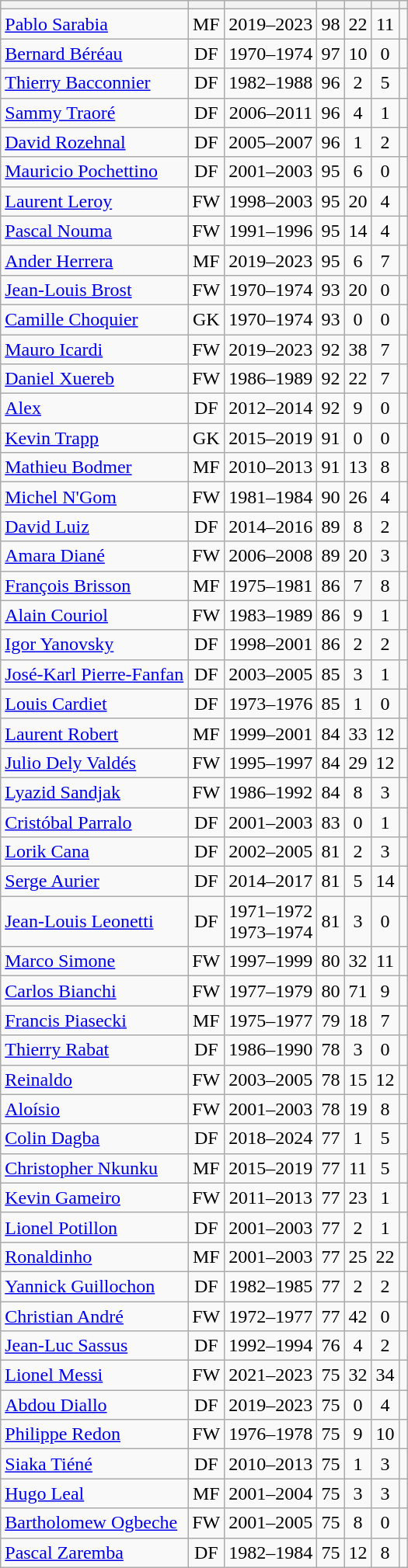<table class="wikitable plainrowheaders sortable" style="text-align:center">
<tr>
<th></th>
<th></th>
<th></th>
<th></th>
<th></th>
<th></th>
<th></th>
</tr>
<tr>
<td align="left"> <a href='#'>Pablo Sarabia</a></td>
<td>MF</td>
<td>2019–2023</td>
<td>98</td>
<td>22</td>
<td>11</td>
<td></td>
</tr>
<tr>
<td align="left"> <a href='#'>Bernard Béréau</a></td>
<td>DF</td>
<td>1970–1974</td>
<td>97</td>
<td>10</td>
<td>0</td>
<td></td>
</tr>
<tr>
<td align="left"> <a href='#'>Thierry Bacconnier</a></td>
<td>DF</td>
<td>1982–1988</td>
<td>96</td>
<td>2</td>
<td>5</td>
<td></td>
</tr>
<tr>
<td align="left"> <a href='#'>Sammy Traoré</a></td>
<td>DF</td>
<td>2006–2011</td>
<td>96</td>
<td>4</td>
<td>1</td>
<td></td>
</tr>
<tr>
<td align="left"> <a href='#'>David Rozehnal</a></td>
<td>DF</td>
<td>2005–2007</td>
<td>96</td>
<td>1</td>
<td>2</td>
<td></td>
</tr>
<tr>
<td align="left"> <a href='#'>Mauricio Pochettino</a></td>
<td>DF</td>
<td>2001–2003</td>
<td>95</td>
<td>6</td>
<td>0</td>
<td></td>
</tr>
<tr>
<td align="left"> <a href='#'>Laurent Leroy</a></td>
<td>FW</td>
<td>1998–2003</td>
<td>95</td>
<td>20</td>
<td>4</td>
<td></td>
</tr>
<tr>
<td align="left"> <a href='#'>Pascal Nouma</a></td>
<td>FW</td>
<td>1991–1996</td>
<td>95</td>
<td>14</td>
<td>4</td>
<td></td>
</tr>
<tr>
<td align="left"> <a href='#'>Ander Herrera</a></td>
<td>MF</td>
<td>2019–2023</td>
<td>95</td>
<td>6</td>
<td>7</td>
<td></td>
</tr>
<tr>
<td align="left"> <a href='#'>Jean-Louis Brost</a></td>
<td>FW</td>
<td>1970–1974</td>
<td>93</td>
<td>20</td>
<td>0</td>
<td></td>
</tr>
<tr>
<td align="left"> <a href='#'>Camille Choquier</a></td>
<td>GK</td>
<td>1970–1974</td>
<td>93</td>
<td>0</td>
<td>0</td>
<td></td>
</tr>
<tr>
<td align="left"> <a href='#'>Mauro Icardi</a></td>
<td>FW</td>
<td>2019–2023</td>
<td>92</td>
<td>38</td>
<td>7</td>
<td></td>
</tr>
<tr>
<td align="left"> <a href='#'>Daniel Xuereb</a></td>
<td>FW</td>
<td>1986–1989</td>
<td>92</td>
<td>22</td>
<td>7</td>
<td></td>
</tr>
<tr>
<td align="left"> <a href='#'>Alex</a></td>
<td>DF</td>
<td>2012–2014</td>
<td>92</td>
<td>9</td>
<td>0</td>
<td></td>
</tr>
<tr>
<td align="left"> <a href='#'>Kevin Trapp</a></td>
<td>GK</td>
<td>2015–2019</td>
<td>91</td>
<td>0</td>
<td>0</td>
<td></td>
</tr>
<tr>
<td align="left"> <a href='#'>Mathieu Bodmer</a></td>
<td>MF</td>
<td>2010–2013</td>
<td>91</td>
<td>13</td>
<td>8</td>
<td></td>
</tr>
<tr>
<td align="left"> <a href='#'>Michel N'Gom</a></td>
<td>FW</td>
<td>1981–1984</td>
<td>90</td>
<td>26</td>
<td>4</td>
<td></td>
</tr>
<tr>
<td align="left"> <a href='#'>David Luiz</a></td>
<td>DF</td>
<td>2014–2016</td>
<td>89</td>
<td>8</td>
<td>2</td>
<td></td>
</tr>
<tr>
<td align="left"> <a href='#'>Amara Diané</a></td>
<td>FW</td>
<td>2006–2008</td>
<td>89</td>
<td>20</td>
<td>3</td>
<td></td>
</tr>
<tr>
<td align="left"> <a href='#'>François Brisson</a></td>
<td>MF</td>
<td>1975–1981</td>
<td>86</td>
<td>7</td>
<td>8</td>
<td></td>
</tr>
<tr>
<td align="left"> <a href='#'>Alain Couriol</a></td>
<td>FW</td>
<td>1983–1989</td>
<td>86</td>
<td>9</td>
<td>1</td>
<td></td>
</tr>
<tr>
<td align="left"> <a href='#'>Igor Yanovsky</a></td>
<td>DF</td>
<td>1998–2001</td>
<td>86</td>
<td>2</td>
<td>2</td>
<td></td>
</tr>
<tr>
<td align="left"> <a href='#'>José-Karl Pierre-Fanfan</a></td>
<td>DF</td>
<td>2003–2005</td>
<td>85</td>
<td>3</td>
<td>1</td>
<td></td>
</tr>
<tr>
<td align="left"> <a href='#'>Louis Cardiet</a></td>
<td>DF</td>
<td>1973–1976</td>
<td>85</td>
<td>1</td>
<td>0</td>
<td></td>
</tr>
<tr>
<td align="left"> <a href='#'>Laurent Robert</a></td>
<td>MF</td>
<td>1999–2001</td>
<td>84</td>
<td>33</td>
<td>12</td>
<td></td>
</tr>
<tr>
<td align="left"> <a href='#'>Julio Dely Valdés</a></td>
<td>FW</td>
<td>1995–1997</td>
<td>84</td>
<td>29</td>
<td>12</td>
<td></td>
</tr>
<tr>
<td align="left"> <a href='#'>Lyazid Sandjak</a></td>
<td>FW</td>
<td>1986–1992</td>
<td>84</td>
<td>8</td>
<td>3</td>
<td></td>
</tr>
<tr>
<td align="left"> <a href='#'>Cristóbal Parralo</a></td>
<td>DF</td>
<td>2001–2003</td>
<td>83</td>
<td>0</td>
<td>1</td>
<td></td>
</tr>
<tr>
<td align="left"> <a href='#'>Lorik Cana</a></td>
<td>DF</td>
<td>2002–2005</td>
<td>81</td>
<td>2</td>
<td>3</td>
<td></td>
</tr>
<tr>
<td align="left"> <a href='#'>Serge Aurier</a></td>
<td>DF</td>
<td>2014–2017</td>
<td>81</td>
<td>5</td>
<td>14</td>
<td></td>
</tr>
<tr>
<td align="left"> <a href='#'>Jean-Louis Leonetti</a></td>
<td>DF</td>
<td>1971–1972<br>1973–1974</td>
<td>81</td>
<td>3</td>
<td>0</td>
<td></td>
</tr>
<tr>
<td align="left"> <a href='#'>Marco Simone</a></td>
<td>FW</td>
<td>1997–1999</td>
<td>80</td>
<td>32</td>
<td>11</td>
<td></td>
</tr>
<tr>
<td align="left"> <a href='#'>Carlos Bianchi</a></td>
<td>FW</td>
<td>1977–1979</td>
<td>80</td>
<td>71</td>
<td>9</td>
<td></td>
</tr>
<tr>
<td align="left"> <a href='#'>Francis Piasecki</a></td>
<td>MF</td>
<td>1975–1977</td>
<td>79</td>
<td>18</td>
<td>7</td>
<td></td>
</tr>
<tr>
<td align="left"> <a href='#'>Thierry Rabat</a></td>
<td>DF</td>
<td>1986–1990</td>
<td>78</td>
<td>3</td>
<td>0</td>
<td></td>
</tr>
<tr>
<td align="left"> <a href='#'>Reinaldo</a></td>
<td>FW</td>
<td>2003–2005</td>
<td>78</td>
<td>15</td>
<td>12</td>
<td></td>
</tr>
<tr>
<td align="left"> <a href='#'>Aloísio</a></td>
<td>FW</td>
<td>2001–2003</td>
<td>78</td>
<td>19</td>
<td>8</td>
<td></td>
</tr>
<tr>
<td align="left"> <a href='#'>Colin Dagba</a></td>
<td>DF</td>
<td>2018–2024</td>
<td>77</td>
<td>1</td>
<td>5</td>
<td></td>
</tr>
<tr>
<td align="left"> <a href='#'>Christopher Nkunku</a></td>
<td>MF</td>
<td>2015–2019</td>
<td>77</td>
<td>11</td>
<td>5</td>
<td></td>
</tr>
<tr>
<td align="left"> <a href='#'>Kevin Gameiro</a></td>
<td>FW</td>
<td>2011–2013</td>
<td>77</td>
<td>23</td>
<td>1</td>
<td></td>
</tr>
<tr>
<td align="left"> <a href='#'>Lionel Potillon</a></td>
<td>DF</td>
<td>2001–2003</td>
<td>77</td>
<td>2</td>
<td>1</td>
<td></td>
</tr>
<tr>
<td align="left"> <a href='#'>Ronaldinho</a></td>
<td>MF</td>
<td>2001–2003</td>
<td>77</td>
<td>25</td>
<td>22</td>
<td></td>
</tr>
<tr>
<td align="left"> <a href='#'>Yannick Guillochon</a></td>
<td>DF</td>
<td>1982–1985</td>
<td>77</td>
<td>2</td>
<td>2</td>
<td></td>
</tr>
<tr>
<td align="left"> <a href='#'>Christian André</a></td>
<td>FW</td>
<td>1972–1977</td>
<td>77</td>
<td>42</td>
<td>0</td>
<td></td>
</tr>
<tr>
<td align="left"> <a href='#'>Jean-Luc Sassus</a></td>
<td>DF</td>
<td>1992–1994</td>
<td>76</td>
<td>4</td>
<td>2</td>
<td></td>
</tr>
<tr>
<td align="left"> <a href='#'>Lionel Messi</a></td>
<td>FW</td>
<td>2021–2023</td>
<td>75</td>
<td>32</td>
<td>34</td>
<td></td>
</tr>
<tr>
<td align="left"> <a href='#'>Abdou Diallo</a></td>
<td>DF</td>
<td>2019–2023</td>
<td>75</td>
<td>0</td>
<td>4</td>
<td></td>
</tr>
<tr>
<td align="left"> <a href='#'>Philippe Redon</a></td>
<td>FW</td>
<td>1976–1978</td>
<td>75</td>
<td>9</td>
<td>10</td>
<td></td>
</tr>
<tr>
<td align="left"> <a href='#'>Siaka Tiéné</a></td>
<td>DF</td>
<td>2010–2013</td>
<td>75</td>
<td>1</td>
<td>3</td>
<td></td>
</tr>
<tr>
<td align="left"> <a href='#'>Hugo Leal</a></td>
<td>MF</td>
<td>2001–2004</td>
<td>75</td>
<td>3</td>
<td>3</td>
<td></td>
</tr>
<tr>
<td align="left"> <a href='#'>Bartholomew Ogbeche</a></td>
<td>FW</td>
<td>2001–2005</td>
<td>75</td>
<td>8</td>
<td>0</td>
<td></td>
</tr>
<tr>
<td align="left"> <a href='#'>Pascal Zaremba</a></td>
<td>DF</td>
<td>1982–1984</td>
<td>75</td>
<td>12</td>
<td>8</td>
<td></td>
</tr>
</table>
